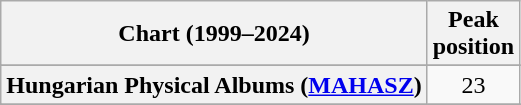<table class="wikitable sortable plainrowheaders" style="text-align:center">
<tr>
<th scope="col">Chart (1999–2024)</th>
<th scope="col">Peak<br> position</th>
</tr>
<tr>
</tr>
<tr>
</tr>
<tr>
</tr>
<tr>
</tr>
<tr>
</tr>
<tr>
<th scope="row">Hungarian Physical Albums (<a href='#'>MAHASZ</a>)</th>
<td>23</td>
</tr>
<tr>
</tr>
<tr>
</tr>
<tr>
</tr>
</table>
